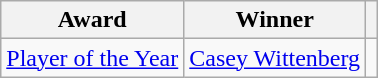<table class="wikitable">
<tr>
<th>Award</th>
<th>Winner</th>
<th></th>
</tr>
<tr>
<td><a href='#'>Player of the Year</a></td>
<td> <a href='#'>Casey Wittenberg</a></td>
<td></td>
</tr>
</table>
